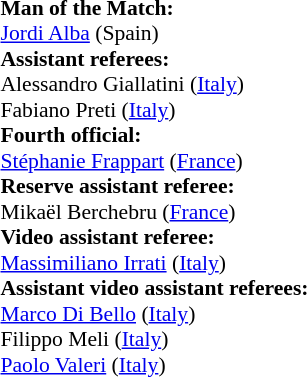<table style="width:100%; font-size:90%;">
<tr>
<td><br><strong>Man of the Match:</strong>
<br><a href='#'>Jordi Alba</a> (Spain)<br><strong>Assistant referees:</strong>
<br>Alessandro Giallatini (<a href='#'>Italy</a>)
<br>Fabiano Preti (<a href='#'>Italy</a>)
<br><strong>Fourth official:</strong>
<br><a href='#'>Stéphanie Frappart</a> (<a href='#'>France</a>)
<br><strong>Reserve assistant referee:</strong>
<br>Mikaël Berchebru (<a href='#'>France</a>)
<br><strong>Video assistant referee:</strong>
<br><a href='#'>Massimiliano Irrati</a> (<a href='#'>Italy</a>)
<br><strong>Assistant video assistant referees:</strong>
<br><a href='#'>Marco Di Bello</a> (<a href='#'>Italy</a>)
<br>Filippo Meli (<a href='#'>Italy</a>)
<br><a href='#'>Paolo Valeri</a> (<a href='#'>Italy</a>)</td>
</tr>
</table>
